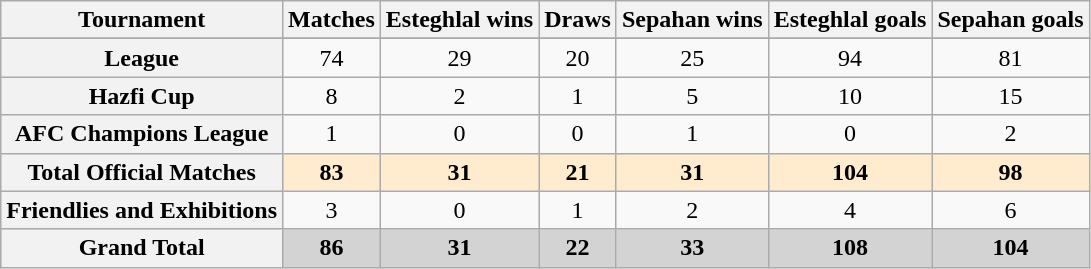<table class="wikitable" style="text-align: center;">
<tr>
<th>Tournament</th>
<th>Matches</th>
<th>Esteghlal wins</th>
<th>Draws</th>
<th>Sepahan wins</th>
<th>Esteghlal goals</th>
<th>Sepahan goals</th>
</tr>
<tr>
</tr>
<tr>
<th>League</th>
<td>74</td>
<td>29</td>
<td>20</td>
<td>25</td>
<td>94</td>
<td>81</td>
</tr>
<tr>
<th>Hazfi Cup</th>
<td>8</td>
<td>2</td>
<td>1</td>
<td>5</td>
<td>10</td>
<td>15</td>
</tr>
<tr>
<th>AFC Champions League</th>
<td>1</td>
<td>0</td>
<td>0</td>
<td>1</td>
<td>0</td>
<td>2</td>
</tr>
<tr style="background:blanchedalmond">
<th>Total Official Matches</th>
<td><strong>83</strong></td>
<td><strong>31</strong></td>
<td><strong>21</strong></td>
<td><strong>31</strong></td>
<td><strong>104</strong></td>
<td><strong>98</strong></td>
</tr>
<tr>
<th>Friendlies and Exhibitions</th>
<td>3</td>
<td>0</td>
<td>1</td>
<td>2</td>
<td>4</td>
<td>6</td>
</tr>
<tr style="background:lightgrey">
<th>Grand Total</th>
<td><strong>86</strong></td>
<td><strong>31</strong></td>
<td><strong>22</strong></td>
<td><strong>33</strong></td>
<td><strong>108</strong></td>
<td><strong>104</strong></td>
</tr>
</table>
